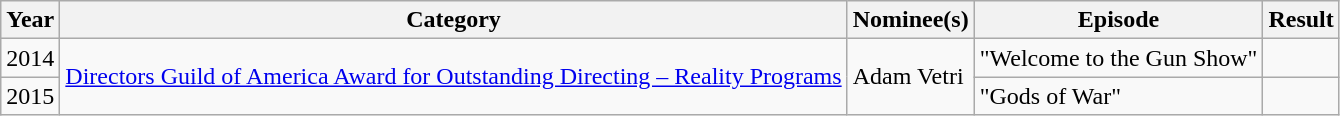<table class="wikitable">
<tr>
<th>Year</th>
<th>Category</th>
<th>Nominee(s)</th>
<th>Episode</th>
<th>Result</th>
</tr>
<tr>
<td>2014</td>
<td rowspan="2"><a href='#'>Directors Guild of America Award for Outstanding Directing – Reality Programs</a></td>
<td rowspan="2">Adam Vetri</td>
<td>"Welcome to the Gun Show"</td>
<td></td>
</tr>
<tr>
<td>2015</td>
<td>"Gods of War"</td>
<td></td>
</tr>
</table>
